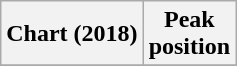<table class="wikitable sortable plainrowheaders" style="text-align:center">
<tr>
<th scope="col">Chart (2018)</th>
<th scope="col">Peak<br>position</th>
</tr>
<tr>
</tr>
</table>
